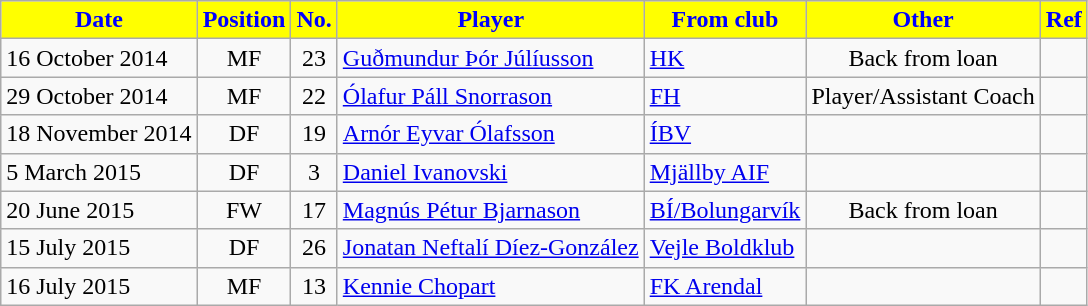<table class="wikitable sortable">
<tr>
<th style="background:#FFFF00; color:blue;"><strong>Date</strong></th>
<th style="background:#FFFF00; color:blue;"><strong>Position</strong></th>
<th style="background:#FFFF00; color:blue;"><strong>No.</strong></th>
<th style="background:#FFFF00; color:blue;"><strong>Player</strong></th>
<th style="background:#FFFF00; color:blue;"><strong>From club</strong></th>
<th style="background:#FFFF00; color:blue;"><strong>Other</strong></th>
<th style="background:#FFFF00; color:blue;"><strong>Ref</strong></th>
</tr>
<tr>
<td>16 October 2014</td>
<td style="text-align:center;">MF</td>
<td style="text-align:center;">23</td>
<td style="text-align:left;"> <a href='#'>Guðmundur Þór Júlíusson</a></td>
<td style="text-align:left;"> <a href='#'>HK</a></td>
<td style="text-align:center;">Back from loan</td>
<td></td>
</tr>
<tr>
<td>29 October 2014</td>
<td style="text-align:center;">MF</td>
<td style="text-align:center;">22</td>
<td style="text-align:left;"> <a href='#'>Ólafur Páll Snorrason</a></td>
<td style="text-align:left;"> <a href='#'>FH</a></td>
<td style="text-align:center;">Player/Assistant Coach</td>
<td></td>
</tr>
<tr>
<td>18 November 2014</td>
<td style="text-align:center;">DF</td>
<td style="text-align:center;">19</td>
<td style="text-align:left;"> <a href='#'>Arnór Eyvar Ólafsson</a></td>
<td style="text-align:left;"> <a href='#'>ÍBV</a></td>
<td style="text-align:center;"></td>
<td></td>
</tr>
<tr>
<td>5 March 2015</td>
<td style="text-align:center;">DF</td>
<td style="text-align:center;">3</td>
<td style="text-align:left;"> <a href='#'>Daniel Ivanovski</a></td>
<td style="text-align:left;"> <a href='#'>Mjällby AIF</a></td>
<td style="text-align:center;"></td>
<td></td>
</tr>
<tr>
<td>20 June 2015</td>
<td style="text-align:center;">FW</td>
<td style="text-align:center;">17</td>
<td style="text-align:left;"> <a href='#'>Magnús Pétur Bjarnason</a></td>
<td style="text-align:left;"> <a href='#'>BÍ/Bolungarvík</a></td>
<td style="text-align:center;">Back from loan</td>
<td></td>
</tr>
<tr>
<td>15 July 2015</td>
<td style="text-align:center;">DF</td>
<td style="text-align:center;">26</td>
<td style="text-align:left;"> <a href='#'>Jonatan Neftalí Díez-González</a></td>
<td style="text-align:left;"> <a href='#'>Vejle Boldklub</a></td>
<td style="text-align:center;"></td>
<td></td>
</tr>
<tr>
<td>16 July 2015</td>
<td style="text-align:center;">MF</td>
<td style="text-align:center;">13</td>
<td style="text-align:left;"> <a href='#'>Kennie Chopart</a></td>
<td style="text-align:left;"> <a href='#'>FK Arendal</a></td>
<td style="text-align:center;"></td>
<td></td>
</tr>
</table>
